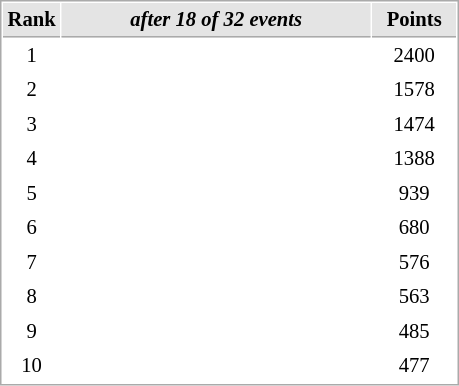<table cellspacing="1" cellpadding="3" style="border:1px solid #AAAAAA;font-size:86%">
<tr style="background-color: #E4E4E4;">
<th style="border-bottom:1px solid #AAAAAA; width: 10px;">Rank</th>
<th style="border-bottom:1px solid #AAAAAA; width: 200px;"><em>after 18 of 32 events</em></th>
<th style="border-bottom:1px solid #AAAAAA; width: 50px;">Points</th>
</tr>
<tr>
<td align=center>1</td>
<td></td>
<td align=center>2400</td>
</tr>
<tr>
<td align=center>2</td>
<td></td>
<td align=center>1578</td>
</tr>
<tr>
<td align=center>3</td>
<td></td>
<td align=center>1474</td>
</tr>
<tr>
<td align=center>4</td>
<td></td>
<td align=center>1388</td>
</tr>
<tr>
<td align=center>5</td>
<td></td>
<td align=center>939</td>
</tr>
<tr>
<td align=center>6</td>
<td></td>
<td align=center>680</td>
</tr>
<tr>
<td align=center>7</td>
<td></td>
<td align=center>576</td>
</tr>
<tr>
<td align=center>8</td>
<td></td>
<td align=center>563</td>
</tr>
<tr>
<td align=center>9</td>
<td></td>
<td align=center>485</td>
</tr>
<tr>
<td align=center>10</td>
<td></td>
<td align=center>477</td>
</tr>
</table>
